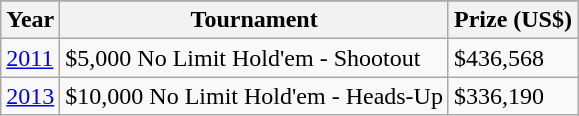<table class="wikitable" border="1">
<tr>
</tr>
<tr>
<th>Year</th>
<th>Tournament</th>
<th>Prize (US$)</th>
</tr>
<tr>
<td><a href='#'>2011</a></td>
<td>$5,000 No Limit Hold'em - Shootout</td>
<td>$436,568</td>
</tr>
<tr>
<td><a href='#'>2013</a></td>
<td>$10,000 No Limit Hold'em - Heads-Up</td>
<td>$336,190</td>
</tr>
</table>
